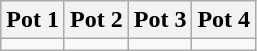<table class="wikitable">
<tr>
<th>Pot 1</th>
<th>Pot 2</th>
<th>Pot 3</th>
<th>Pot 4</th>
</tr>
<tr>
<td valign=top></td>
<td valign=top></td>
<td valign=top></td>
<td valign=top></td>
</tr>
</table>
